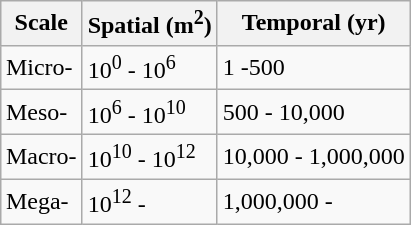<table class="wikitable" style="float: right;">
<tr>
<th>Scale</th>
<th>Spatial (m<sup>2</sup>)</th>
<th>Temporal (yr)</th>
</tr>
<tr>
<td>Micro-</td>
<td>10<sup>0</sup> - 10<sup>6</sup></td>
<td>1 -500</td>
</tr>
<tr>
<td>Meso-</td>
<td>10<sup>6</sup> - 10<sup>10</sup></td>
<td>500 - 10,000</td>
</tr>
<tr>
<td>Macro-</td>
<td>10<sup>10</sup> - 10<sup>12</sup></td>
<td>10,000 - 1,000,000</td>
</tr>
<tr>
<td>Mega-</td>
<td>10<sup>12</sup> -</td>
<td>1,000,000 -</td>
</tr>
</table>
